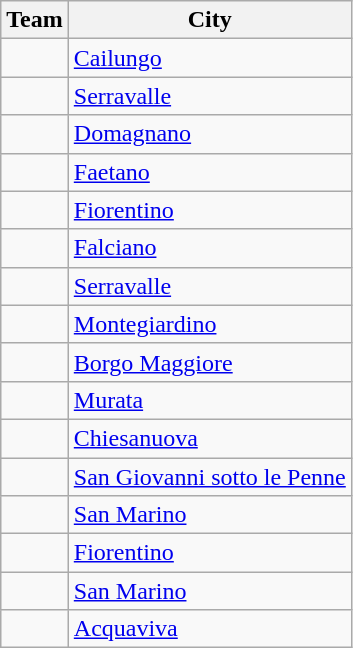<table class="wikitable sortable">
<tr>
<th>Team</th>
<th>City</th>
</tr>
<tr>
<td></td>
<td><a href='#'>Cailungo</a></td>
</tr>
<tr>
<td></td>
<td><a href='#'>Serravalle</a></td>
</tr>
<tr>
<td></td>
<td><a href='#'>Domagnano</a></td>
</tr>
<tr>
<td></td>
<td><a href='#'>Faetano</a></td>
</tr>
<tr>
<td></td>
<td><a href='#'>Fiorentino</a></td>
</tr>
<tr>
<td></td>
<td><a href='#'>Falciano</a></td>
</tr>
<tr>
<td></td>
<td><a href='#'>Serravalle</a></td>
</tr>
<tr>
<td></td>
<td><a href='#'>Montegiardino</a></td>
</tr>
<tr>
<td></td>
<td><a href='#'>Borgo Maggiore</a></td>
</tr>
<tr>
<td></td>
<td><a href='#'>Murata</a></td>
</tr>
<tr>
<td></td>
<td><a href='#'>Chiesanuova</a></td>
</tr>
<tr>
<td></td>
<td><a href='#'>San Giovanni sotto le Penne</a></td>
</tr>
<tr>
<td></td>
<td><a href='#'>San Marino</a></td>
</tr>
<tr>
<td></td>
<td><a href='#'>Fiorentino</a></td>
</tr>
<tr>
<td></td>
<td><a href='#'>San Marino</a></td>
</tr>
<tr>
<td></td>
<td><a href='#'>Acquaviva</a></td>
</tr>
</table>
